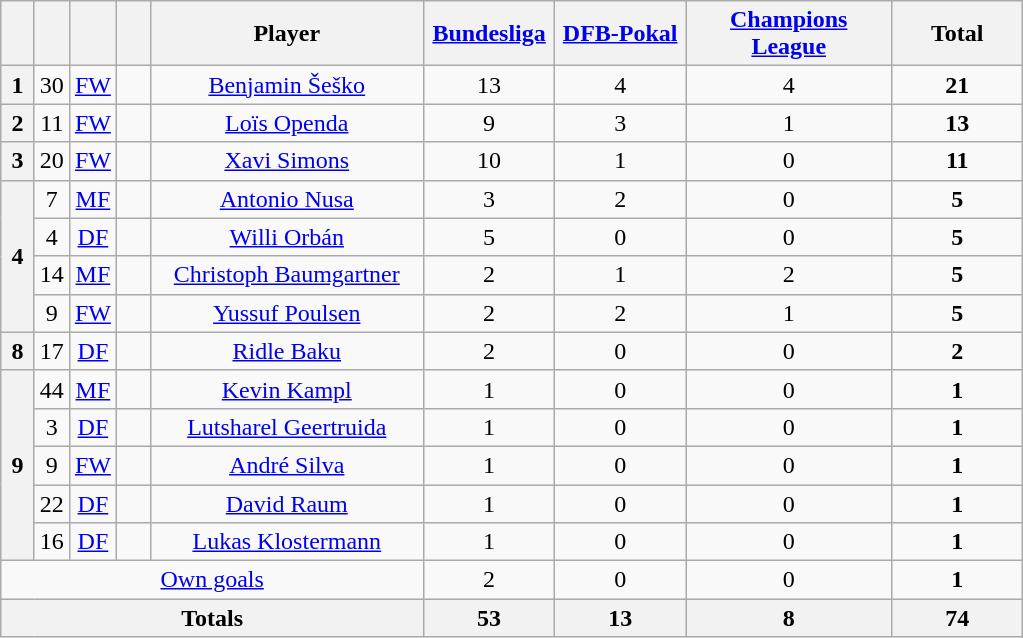<table class="wikitable" style="text-align:center">
<tr>
<th width=15></th>
<th width=15></th>
<th width=15></th>
<th width=15></th>
<th width=175>Player</th>
<th width=80><a href='#'>Bundesliga</a></th>
<th width=80><a href='#'>DFB-Pokal</a></th>
<th width=130><a href='#'>Champions League</a></th>
<th width=80>Total</th>
</tr>
<tr>
<th>1</th>
<td align=center>30</td>
<td align=center><a href='#'>FW</a></td>
<td></td>
<td><a href='#'>Benjamin Šeško</a></td>
<td>13</td>
<td>4</td>
<td>4</td>
<td><strong>21</strong></td>
</tr>
<tr>
<th>2</th>
<td align=center>11</td>
<td align=center><a href='#'>FW</a></td>
<td></td>
<td><a href='#'>Loïs Openda</a></td>
<td>9</td>
<td>3</td>
<td>1</td>
<td><strong>13</strong></td>
</tr>
<tr>
<th>3</th>
<td align=center>20</td>
<td align=center><a href='#'>FW</a></td>
<td></td>
<td><a href='#'>Xavi Simons</a></td>
<td>10</td>
<td>1</td>
<td>0</td>
<td><strong>11</strong></td>
</tr>
<tr>
<th rowspan=4>4</th>
<td align=center>7</td>
<td align=center><a href='#'>MF</a></td>
<td></td>
<td><a href='#'>Antonio Nusa</a></td>
<td>3</td>
<td>2</td>
<td>0</td>
<td><strong>5</strong></td>
</tr>
<tr>
<td align=center>4</td>
<td align=center><a href='#'>DF</a></td>
<td></td>
<td><a href='#'>Willi Orbán</a></td>
<td>5</td>
<td>0</td>
<td>0</td>
<td><strong>5</strong></td>
</tr>
<tr>
<td align=center>14</td>
<td align=center><a href='#'>MF</a></td>
<td></td>
<td><a href='#'>Christoph Baumgartner</a></td>
<td>2</td>
<td>1</td>
<td>2</td>
<td><strong>5</strong></td>
</tr>
<tr>
<td align=center>9</td>
<td align=center><a href='#'>FW</a></td>
<td></td>
<td><a href='#'>Yussuf Poulsen</a></td>
<td>2</td>
<td>2</td>
<td>1</td>
<td><strong>5</strong></td>
</tr>
<tr>
<th>8</th>
<td align=center>17</td>
<td align=center><a href='#'>DF</a></td>
<td></td>
<td><a href='#'>Ridle Baku</a></td>
<td>2</td>
<td>0</td>
<td>0</td>
<td><strong>2</strong></td>
</tr>
<tr>
<th rowspan=5>9</th>
<td align=center>44</td>
<td align=center><a href='#'>MF</a></td>
<td></td>
<td><a href='#'>Kevin Kampl</a></td>
<td>1</td>
<td>0</td>
<td>0</td>
<td><strong>1</strong></td>
</tr>
<tr>
<td align=center>3</td>
<td align=center><a href='#'>DF</a></td>
<td></td>
<td><a href='#'>Lutsharel Geertruida</a></td>
<td>1</td>
<td>0</td>
<td>0</td>
<td><strong>1</strong></td>
</tr>
<tr>
<td align=center>9</td>
<td align=center><a href='#'>FW</a></td>
<td></td>
<td><a href='#'>André Silva</a></td>
<td>1</td>
<td>0</td>
<td>0</td>
<td><strong>1</strong></td>
</tr>
<tr>
<td align=center>22</td>
<td align=center><a href='#'>DF</a></td>
<td></td>
<td><a href='#'>David Raum</a></td>
<td>1</td>
<td>0</td>
<td>0</td>
<td><strong>1</strong></td>
</tr>
<tr>
<td align=center>16</td>
<td align=center><a href='#'>DF</a></td>
<td></td>
<td><a href='#'>Lukas Klostermann</a></td>
<td>1</td>
<td>0</td>
<td>0</td>
<td><strong>1</strong></td>
</tr>
<tr>
<td colspan=5><a href='#'>Own goals</a></td>
<td>2</td>
<td>0</td>
<td>0</td>
<td><strong>1</strong></td>
</tr>
<tr>
<th colspan=5>Totals</th>
<th>53</th>
<th>13</th>
<th>8</th>
<th>74</th>
</tr>
</table>
